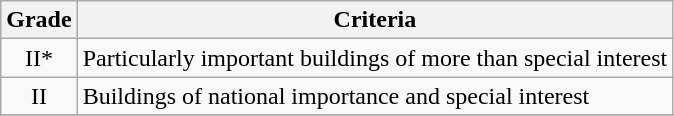<table class="wikitable" border="1">
<tr>
<th>Grade</th>
<th>Criteria</th>
</tr>
<tr>
<td align="center" >II*</td>
<td>Particularly important buildings of more than special interest</td>
</tr>
<tr>
<td align="center" >II</td>
<td>Buildings of national importance and special interest</td>
</tr>
<tr>
</tr>
</table>
